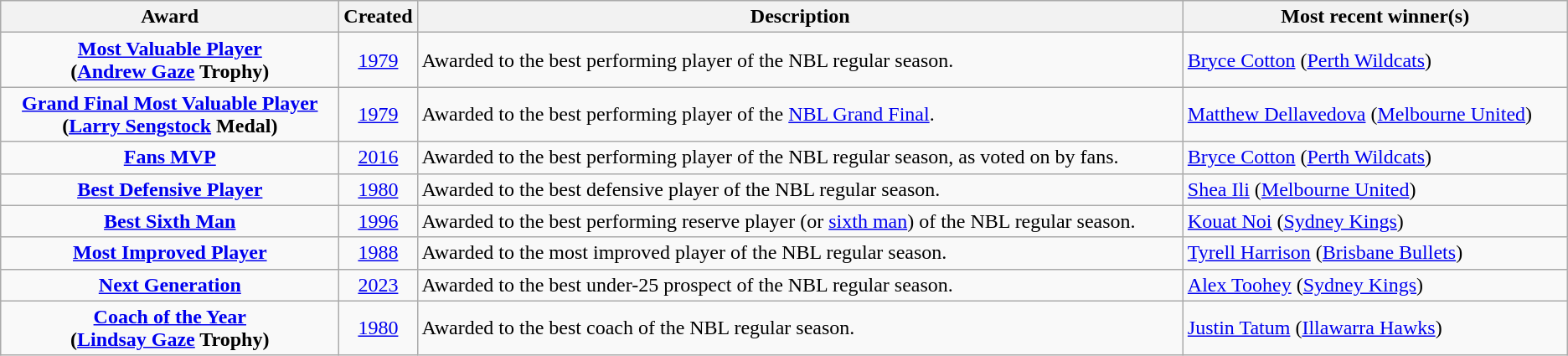<table class="wikitable plainrowheaders sortable" summary="Award (sortable), Created (sortable), Description and Most recent winner(s)">
<tr>
<th scope="col" width="22%">Award</th>
<th scope="col" width="1%">Created</th>
<th scope="col" width="50%" class="unsortable">Description</th>
<th scope="col" width="25%" class="unsortable">Most recent winner(s)</th>
</tr>
<tr>
<th scope="row" style="background-color:transparent;"><a href='#'>Most Valuable Player</a><br>(<a href='#'>Andrew Gaze</a> Trophy)</th>
<td align=center><a href='#'>1979</a></td>
<td>Awarded to the best performing player of the NBL regular season.</td>
<td><a href='#'>Bryce Cotton</a> (<a href='#'>Perth Wildcats</a>)</td>
</tr>
<tr>
<th scope="row" style="background-color:transparent;"><a href='#'>Grand Final Most Valuable Player</a><br>(<a href='#'>Larry Sengstock</a> Medal)</th>
<td align=center><a href='#'>1979</a></td>
<td>Awarded to the best performing player of the <a href='#'>NBL Grand Final</a>.</td>
<td><a href='#'>Matthew Dellavedova</a> (<a href='#'>Melbourne United</a>)</td>
</tr>
<tr>
<th scope="row" style="background-color:transparent;"><a href='#'>Fans MVP</a></th>
<td align=center><a href='#'>2016</a></td>
<td>Awarded to the best performing player of the NBL regular season, as voted on by fans.</td>
<td><a href='#'>Bryce Cotton</a> (<a href='#'>Perth Wildcats</a>)</td>
</tr>
<tr>
<th scope="row" style="background-color:transparent;"><a href='#'>Best Defensive Player</a></th>
<td align=center><a href='#'>1980</a></td>
<td>Awarded to the best defensive player of the NBL regular season.</td>
<td><a href='#'>Shea Ili</a> (<a href='#'>Melbourne United</a>)</td>
</tr>
<tr>
<th scope="row" style="background-color:transparent;"><a href='#'>Best Sixth Man</a></th>
<td align=center><a href='#'>1996</a></td>
<td>Awarded to the best performing reserve player (or <a href='#'>sixth man</a>) of the NBL regular season.</td>
<td><a href='#'>Kouat Noi</a> (<a href='#'>Sydney Kings</a>)</td>
</tr>
<tr>
<th scope="row" style="background-color:transparent;"><a href='#'>Most Improved Player</a></th>
<td align=center><a href='#'>1988</a></td>
<td>Awarded to the most improved player of the NBL regular season.</td>
<td><a href='#'>Tyrell Harrison</a> (<a href='#'>Brisbane Bullets</a>)</td>
</tr>
<tr>
<th scope="row" style="background-color:transparent;"><a href='#'>Next Generation</a></th>
<td align=center><a href='#'>2023</a></td>
<td>Awarded to the best under-25 prospect of the NBL regular season.</td>
<td><a href='#'>Alex Toohey</a> (<a href='#'>Sydney Kings</a>)</td>
</tr>
<tr>
<th scope="row" style="background-color:transparent;"><a href='#'>Coach of the Year</a><br>(<a href='#'>Lindsay Gaze</a> Trophy)</th>
<td align=center><a href='#'>1980</a></td>
<td>Awarded to the best coach of the NBL regular season.</td>
<td><a href='#'>Justin Tatum</a> (<a href='#'>Illawarra Hawks</a>)</td>
</tr>
</table>
